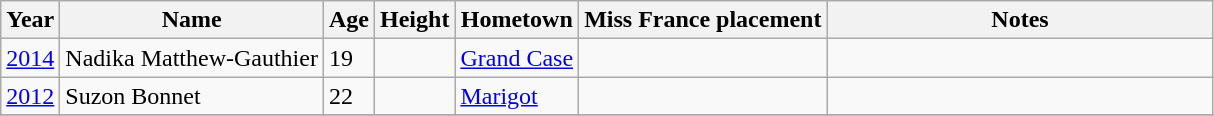<table class="wikitable sortable">
<tr>
<th>Year</th>
<th>Name</th>
<th>Age</th>
<th>Height</th>
<th>Hometown</th>
<th>Miss France placement</th>
<th width=250>Notes</th>
</tr>
<tr>
<td><a href='#'>2014</a></td>
<td>Nadika Matthew-Gauthier</td>
<td>19</td>
<td></td>
<td><a href='#'>Grand Case</a></td>
<td></td>
<td></td>
</tr>
<tr>
<td><a href='#'>2012</a></td>
<td>Suzon Bonnet</td>
<td>22</td>
<td></td>
<td><a href='#'>Marigot</a></td>
<td></td>
<td></td>
</tr>
<tr>
</tr>
</table>
